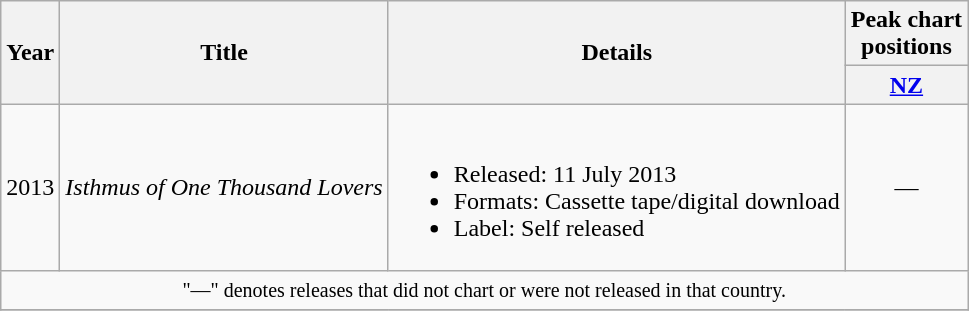<table class="wikitable plainrowheaders">
<tr>
<th rowspan="2">Year</th>
<th rowspan="2">Title</th>
<th rowspan="2">Details</th>
<th>Peak chart<br>positions</th>
</tr>
<tr>
<th><a href='#'>NZ</a></th>
</tr>
<tr>
<td>2013</td>
<td><em>Isthmus of One Thousand Lovers</em></td>
<td><br><ul><li>Released: 11 July 2013</li><li>Formats: Cassette tape/digital download</li><li>Label: Self released</li></ul></td>
<td align=center>—</td>
</tr>
<tr>
<td align=center colspan=4><small>"—" denotes releases that did not chart or were not released in that country.</small></td>
</tr>
<tr>
</tr>
</table>
